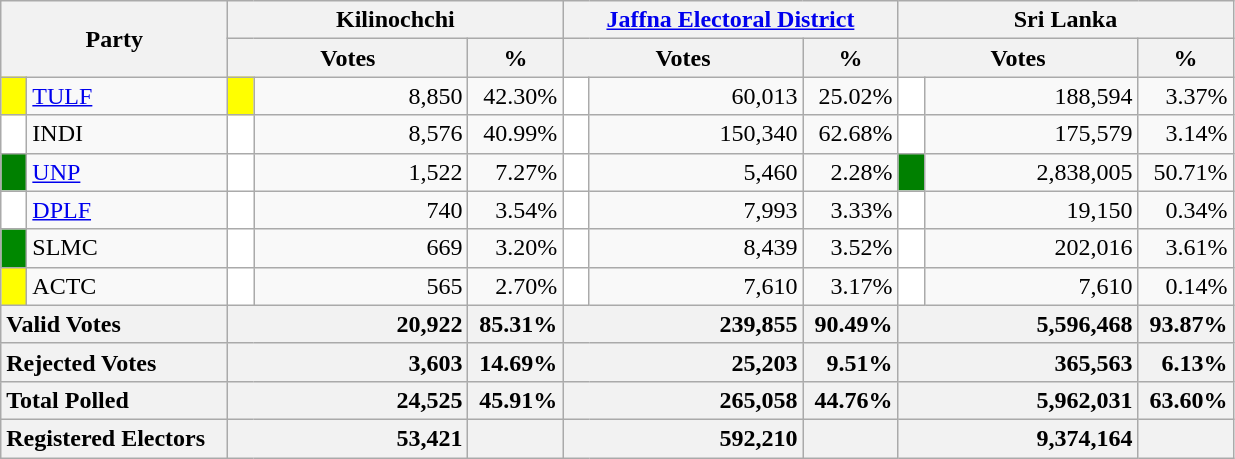<table class="wikitable">
<tr>
<th colspan="2" width="144px"rowspan="2">Party</th>
<th colspan="3" width="216px">Kilinochchi</th>
<th colspan="3" width="216px"><a href='#'>Jaffna Electoral District</a></th>
<th colspan="3" width="216px">Sri Lanka</th>
</tr>
<tr>
<th colspan="2" width="144px">Votes</th>
<th>%</th>
<th colspan="2" width="144px">Votes</th>
<th>%</th>
<th colspan="2" width="144px">Votes</th>
<th>%</th>
</tr>
<tr>
<td style="background-color:yellow;" width="10px"></td>
<td style="text-align:left;"><a href='#'>TULF</a></td>
<td style="background-color:yellow;" width="10px"></td>
<td style="text-align:right;">8,850</td>
<td style="text-align:right;">42.30%</td>
<td style="background-color:white;" width="10px"></td>
<td style="text-align:right;">60,013</td>
<td style="text-align:right;">25.02%</td>
<td style="background-color:white;" width="10px"></td>
<td style="text-align:right;">188,594</td>
<td style="text-align:right;">3.37%</td>
</tr>
<tr>
<td style="background-color:white;" width="10px"></td>
<td style="text-align:left;">INDI</td>
<td style="background-color:white;" width="10px"></td>
<td style="text-align:right;">8,576</td>
<td style="text-align:right;">40.99%</td>
<td style="background-color:white;" width="10px"></td>
<td style="text-align:right;">150,340</td>
<td style="text-align:right;">62.68%</td>
<td style="background-color:white;" width="10px"></td>
<td style="text-align:right;">175,579</td>
<td style="text-align:right;">3.14%</td>
</tr>
<tr>
<td style="background-color:green;" width="10px"></td>
<td style="text-align:left;"><a href='#'>UNP</a></td>
<td style="background-color:white;" width="10px"></td>
<td style="text-align:right;">1,522</td>
<td style="text-align:right;">7.27%</td>
<td style="background-color:white;" width="10px"></td>
<td style="text-align:right;">5,460</td>
<td style="text-align:right;">2.28%</td>
<td style="background-color:green;" width="10px"></td>
<td style="text-align:right;">2,838,005</td>
<td style="text-align:right;">50.71%</td>
</tr>
<tr>
<td style="background-color:white;" width="10px"></td>
<td style="text-align:left;"><a href='#'>DPLF</a></td>
<td style="background-color:white;" width="10px"></td>
<td style="text-align:right;">740</td>
<td style="text-align:right;">3.54%</td>
<td style="background-color:white;" width="10px"></td>
<td style="text-align:right;">7,993</td>
<td style="text-align:right;">3.33%</td>
<td style="background-color:white;" width="10px"></td>
<td style="text-align:right;">19,150</td>
<td style="text-align:right;">0.34%</td>
</tr>
<tr>
<td style="background-color:#008800;" width="10px"></td>
<td style="text-align:left;">SLMC</td>
<td style="background-color:white;" width="10px"></td>
<td style="text-align:right;">669</td>
<td style="text-align:right;">3.20%</td>
<td style="background-color:white;" width="10px"></td>
<td style="text-align:right;">8,439</td>
<td style="text-align:right;">3.52%</td>
<td style="background-color:white;" width="10px"></td>
<td style="text-align:right;">202,016</td>
<td style="text-align:right;">3.61%</td>
</tr>
<tr>
<td style="background-color:yellow;" width="10px"></td>
<td style="text-align:left;">ACTC</td>
<td style="background-color:white;" width="10px"></td>
<td style="text-align:right;">565</td>
<td style="text-align:right;">2.70%</td>
<td style="background-color:white;" width="10px"></td>
<td style="text-align:right;">7,610</td>
<td style="text-align:right;">3.17%</td>
<td style="background-color:white;" width="10px"></td>
<td style="text-align:right;">7,610</td>
<td style="text-align:right;">0.14%</td>
</tr>
<tr>
<th colspan="2" width="144px"style="text-align:left;">Valid Votes</th>
<th style="text-align:right;"colspan="2" width="144px">20,922</th>
<th style="text-align:right;">85.31%</th>
<th style="text-align:right;"colspan="2" width="144px">239,855</th>
<th style="text-align:right;">90.49%</th>
<th style="text-align:right;"colspan="2" width="144px">5,596,468</th>
<th style="text-align:right;">93.87%</th>
</tr>
<tr>
<th colspan="2" width="144px"style="text-align:left;">Rejected Votes</th>
<th style="text-align:right;"colspan="2" width="144px">3,603</th>
<th style="text-align:right;">14.69%</th>
<th style="text-align:right;"colspan="2" width="144px">25,203</th>
<th style="text-align:right;">9.51%</th>
<th style="text-align:right;"colspan="2" width="144px">365,563</th>
<th style="text-align:right;">6.13%</th>
</tr>
<tr>
<th colspan="2" width="144px"style="text-align:left;">Total Polled</th>
<th style="text-align:right;"colspan="2" width="144px">24,525</th>
<th style="text-align:right;">45.91%</th>
<th style="text-align:right;"colspan="2" width="144px">265,058</th>
<th style="text-align:right;">44.76%</th>
<th style="text-align:right;"colspan="2" width="144px">5,962,031</th>
<th style="text-align:right;">63.60%</th>
</tr>
<tr>
<th colspan="2" width="144px"style="text-align:left;">Registered Electors</th>
<th style="text-align:right;"colspan="2" width="144px">53,421</th>
<th></th>
<th style="text-align:right;"colspan="2" width="144px">592,210</th>
<th></th>
<th style="text-align:right;"colspan="2" width="144px">9,374,164</th>
<th></th>
</tr>
</table>
